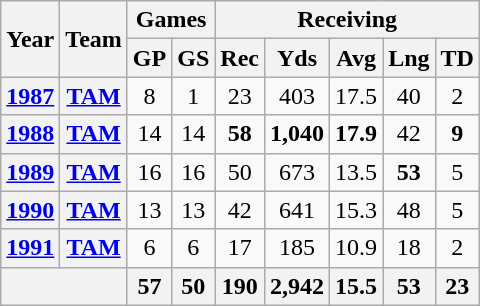<table class="wikitable" style="text-align:center">
<tr>
<th rowspan="2">Year</th>
<th rowspan="2">Team</th>
<th colspan="2">Games</th>
<th colspan="5">Receiving</th>
</tr>
<tr>
<th>GP</th>
<th>GS</th>
<th>Rec</th>
<th>Yds</th>
<th>Avg</th>
<th>Lng</th>
<th>TD</th>
</tr>
<tr>
<th><a href='#'>1987</a></th>
<th><a href='#'>TAM</a></th>
<td>8</td>
<td>1</td>
<td>23</td>
<td>403</td>
<td>17.5</td>
<td>40</td>
<td>2</td>
</tr>
<tr>
<th><a href='#'>1988</a></th>
<th><a href='#'>TAM</a></th>
<td>14</td>
<td>14</td>
<td><strong>58</strong></td>
<td><strong>1,040</strong></td>
<td><strong>17.9</strong></td>
<td>42</td>
<td><strong>9</strong></td>
</tr>
<tr>
<th><a href='#'>1989</a></th>
<th><a href='#'>TAM</a></th>
<td>16</td>
<td>16</td>
<td>50</td>
<td>673</td>
<td>13.5</td>
<td><strong>53</strong></td>
<td>5</td>
</tr>
<tr>
<th><a href='#'>1990</a></th>
<th><a href='#'>TAM</a></th>
<td>13</td>
<td>13</td>
<td>42</td>
<td>641</td>
<td>15.3</td>
<td>48</td>
<td>5</td>
</tr>
<tr>
<th><a href='#'>1991</a></th>
<th><a href='#'>TAM</a></th>
<td>6</td>
<td>6</td>
<td>17</td>
<td>185</td>
<td>10.9</td>
<td>18</td>
<td>2</td>
</tr>
<tr>
<th colspan="2"></th>
<th>57</th>
<th>50</th>
<th>190</th>
<th>2,942</th>
<th>15.5</th>
<th>53</th>
<th>23</th>
</tr>
</table>
